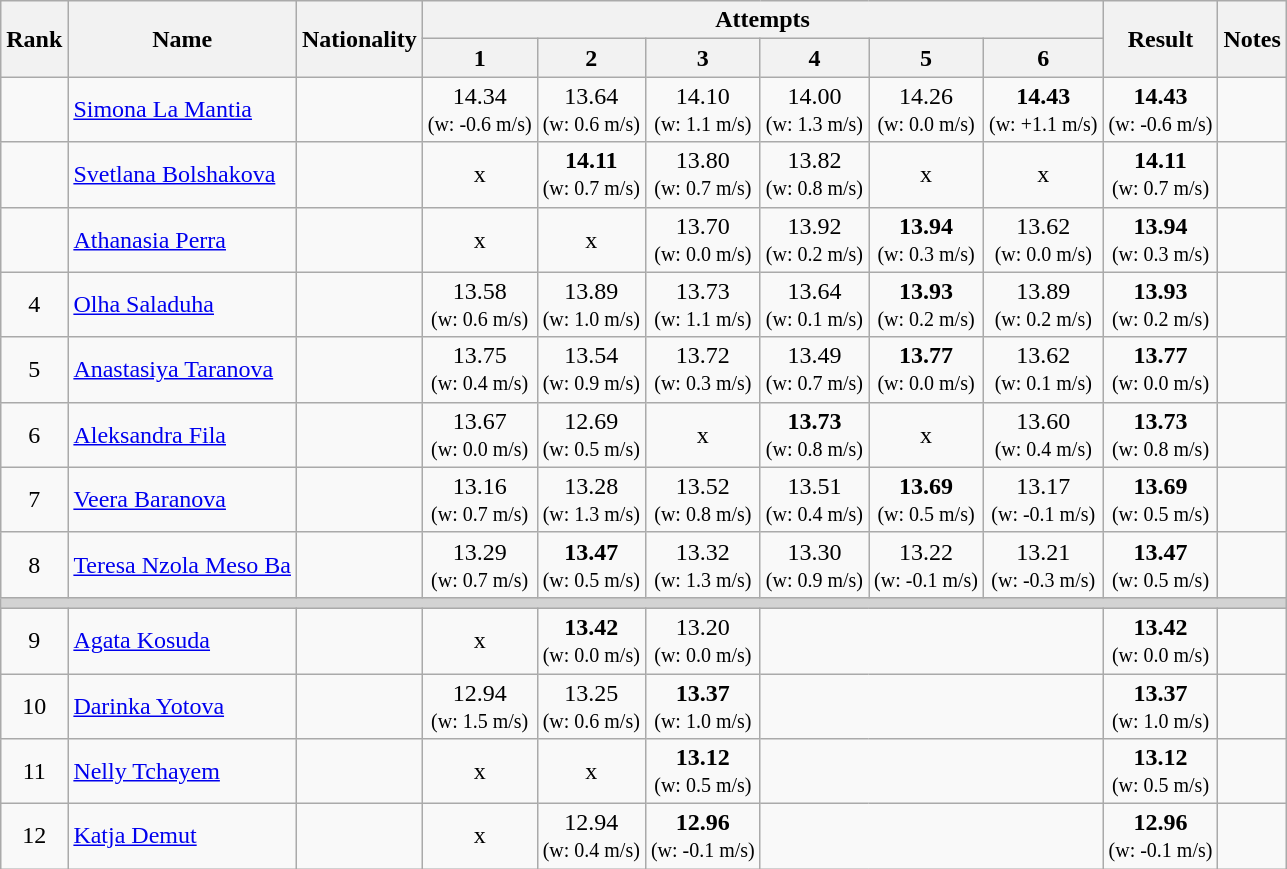<table class="wikitable sortable" style="text-align:center">
<tr>
<th rowspan=2>Rank</th>
<th rowspan=2>Name</th>
<th rowspan=2>Nationality</th>
<th colspan=6>Attempts</th>
<th rowspan=2>Result</th>
<th rowspan=2>Notes</th>
</tr>
<tr>
<th>1</th>
<th>2</th>
<th>3</th>
<th>4</th>
<th>5</th>
<th>6</th>
</tr>
<tr>
<td></td>
<td align=left><a href='#'>Simona La Mantia</a></td>
<td align=left></td>
<td>14.34<br><small>(w: -0.6 m/s)</small></td>
<td>13.64<br><small>(w: 0.6 m/s)</small></td>
<td>14.10<br><small>(w: 1.1 m/s)</small></td>
<td>14.00<br><small>(w: 1.3 m/s)</small></td>
<td>14.26<br><small>(w: 0.0 m/s)</small></td>
<td><strong>14.43</strong><br><small>(w: +1.1 m/s)</small></td>
<td><strong>14.43</strong><br><small>(w: -0.6 m/s)</small></td>
<td></td>
</tr>
<tr>
<td></td>
<td align=left><a href='#'>Svetlana Bolshakova</a></td>
<td align=left></td>
<td>x</td>
<td><strong>14.11</strong><br><small>(w: 0.7 m/s)</small></td>
<td>13.80<br><small>(w: 0.7 m/s)</small></td>
<td>13.82<br><small>(w: 0.8 m/s)</small></td>
<td>x</td>
<td>x</td>
<td><strong>14.11</strong><br><small>(w: 0.7 m/s)</small></td>
<td></td>
</tr>
<tr>
<td></td>
<td align=left><a href='#'>Athanasia Perra</a></td>
<td align=left></td>
<td>x</td>
<td>x</td>
<td>13.70<br><small>(w: 0.0 m/s)</small></td>
<td>13.92<br><small>(w: 0.2 m/s)</small></td>
<td><strong>13.94</strong><br><small>(w: 0.3 m/s)</small></td>
<td>13.62<br><small>(w: 0.0 m/s)</small></td>
<td><strong>13.94</strong><br><small>(w: 0.3 m/s)</small></td>
<td></td>
</tr>
<tr>
<td>4</td>
<td align=left><a href='#'>Olha Saladuha</a></td>
<td align=left></td>
<td>13.58<br><small>(w: 0.6 m/s)</small></td>
<td>13.89<br><small>(w: 1.0 m/s)</small></td>
<td>13.73<br><small>(w: 1.1 m/s)</small></td>
<td>13.64<br><small>(w: 0.1 m/s)</small></td>
<td><strong>13.93</strong><br><small>(w: 0.2 m/s)</small></td>
<td>13.89<br><small>(w: 0.2 m/s)</small></td>
<td><strong>13.93</strong><br><small>(w: 0.2 m/s)</small></td>
<td></td>
</tr>
<tr>
<td>5</td>
<td align=left><a href='#'>Anastasiya Taranova</a></td>
<td align=left></td>
<td>13.75<br><small>(w: 0.4 m/s)</small></td>
<td>13.54<br><small>(w: 0.9 m/s)</small></td>
<td>13.72<br><small>(w: 0.3 m/s)</small></td>
<td>13.49<br><small>(w: 0.7 m/s)</small></td>
<td><strong>13.77</strong><br><small>(w: 0.0 m/s)</small></td>
<td>13.62<br><small>(w: 0.1 m/s)</small></td>
<td><strong>13.77</strong><br><small>(w: 0.0 m/s)</small></td>
<td></td>
</tr>
<tr>
<td>6</td>
<td align=left><a href='#'>Aleksandra Fila</a></td>
<td align=left></td>
<td>13.67<br><small>(w: 0.0 m/s)</small></td>
<td>12.69<br><small>(w: 0.5 m/s)</small></td>
<td>x</td>
<td><strong>13.73</strong><br><small>(w: 0.8 m/s)</small></td>
<td>x</td>
<td>13.60<br><small>(w: 0.4 m/s)</small></td>
<td><strong>13.73</strong><br><small>(w: 0.8 m/s)</small></td>
<td></td>
</tr>
<tr>
<td>7</td>
<td align=left><a href='#'>Veera Baranova</a></td>
<td align=left></td>
<td>13.16<br><small>(w: 0.7 m/s)</small></td>
<td>13.28<br><small>(w: 1.3 m/s)</small></td>
<td>13.52<br><small>(w: 0.8 m/s)</small></td>
<td>13.51<br><small>(w: 0.4 m/s)</small></td>
<td><strong>13.69</strong><br><small>(w: 0.5 m/s)</small></td>
<td>13.17<br><small>(w: -0.1 m/s)</small></td>
<td><strong>13.69</strong><br><small>(w: 0.5 m/s)</small></td>
<td></td>
</tr>
<tr>
<td>8</td>
<td align=left><a href='#'>Teresa Nzola Meso Ba</a></td>
<td align=left></td>
<td>13.29<br><small>(w: 0.7 m/s)</small></td>
<td><strong>13.47</strong><br><small>(w: 0.5 m/s)</small></td>
<td>13.32<br><small>(w: 1.3 m/s)</small></td>
<td>13.30<br><small>(w: 0.9 m/s)</small></td>
<td>13.22<br><small>(w: -0.1 m/s)</small></td>
<td>13.21<br><small>(w: -0.3 m/s)</small></td>
<td><strong>13.47</strong><br><small>(w: 0.5 m/s)</small></td>
<td></td>
</tr>
<tr>
<td colspan=11 bgcolor=lightgray></td>
</tr>
<tr>
<td>9</td>
<td align=left><a href='#'>Agata Kosuda</a></td>
<td align=left></td>
<td>x</td>
<td><strong>13.42</strong><br><small>(w: 0.0 m/s)</small></td>
<td>13.20<br><small>(w: 0.0 m/s)</small></td>
<td colspan=3></td>
<td><strong>13.42</strong><br><small>(w: 0.0 m/s)</small></td>
<td></td>
</tr>
<tr>
<td>10</td>
<td align=left><a href='#'>Darinka Yotova</a></td>
<td align=left></td>
<td>12.94<br><small>(w: 1.5 m/s)</small></td>
<td>13.25<br><small>(w: 0.6 m/s)</small></td>
<td><strong>13.37</strong><br><small>(w: 1.0 m/s)</small></td>
<td colspan=3></td>
<td><strong>13.37</strong><br><small>(w: 1.0 m/s)</small></td>
<td></td>
</tr>
<tr>
<td>11</td>
<td align=left><a href='#'>Nelly Tchayem</a></td>
<td align=left></td>
<td>x</td>
<td>x</td>
<td><strong>13.12</strong><br><small>(w: 0.5 m/s)</small></td>
<td colspan=3></td>
<td><strong>13.12</strong><br><small>(w: 0.5 m/s)</small></td>
<td></td>
</tr>
<tr>
<td>12</td>
<td align=left><a href='#'>Katja Demut</a></td>
<td align=left></td>
<td>x</td>
<td>12.94<br><small>(w: 0.4 m/s)</small></td>
<td><strong>12.96</strong><br><small>(w: -0.1 m/s)</small></td>
<td colspan=3></td>
<td><strong>12.96</strong><br><small>(w: -0.1 m/s)</small></td>
<td></td>
</tr>
</table>
